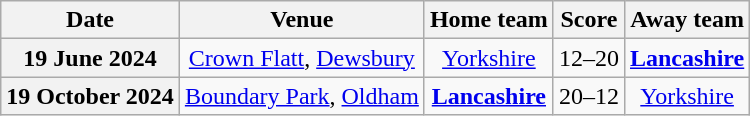<table class="wikitable sortable plainrowheaders" style="text-align: center">
<tr>
<th scope="col" data-sort-type=number>Date</th>
<th scope="col">Venue</th>
<th scope="col">Home team</th>
<th scope="col">Score</th>
<th scope="col">Away team</th>
</tr>
<tr>
<th scope="row"  style="text-align: center;">19 June 2024</th>
<td><a href='#'>Crown Flatt</a>, <a href='#'>Dewsbury</a></td>
<td><a href='#'>Yorkshire</a></td>
<td>12–20</td>
<td><strong><a href='#'>Lancashire</a></strong></td>
</tr>
<tr>
<th scope="row"  style="text-align: center;">19 October 2024</th>
<td><a href='#'>Boundary Park</a>, <a href='#'>Oldham</a></td>
<td><strong><a href='#'>Lancashire</a></strong></td>
<td>20–12</td>
<td><a href='#'>Yorkshire</a></td>
</tr>
</table>
